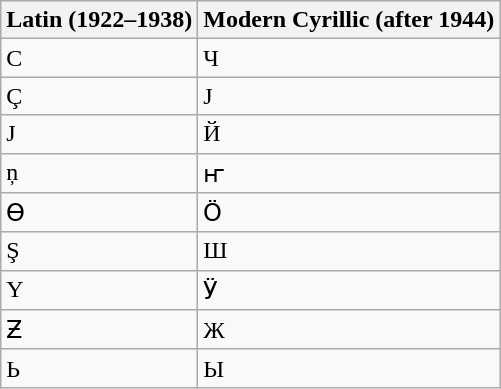<table class="wikitable">
<tr>
<th>Latin (1922–1938)</th>
<th>Modern Cyrillic (after 1944)</th>
</tr>
<tr>
<td>C</td>
<td>Ч</td>
</tr>
<tr>
<td>Ç</td>
<td>Ј</td>
</tr>
<tr>
<td>J</td>
<td>Й</td>
</tr>
<tr>
<td>ņ</td>
<td>ҥ</td>
</tr>
<tr>
<td>Ɵ</td>
<td>Ӧ</td>
</tr>
<tr>
<td>Ş</td>
<td>Ш</td>
</tr>
<tr>
<td>Y</td>
<td>Ӱ</td>
</tr>
<tr>
<td>Ƶ</td>
<td>Ж</td>
</tr>
<tr>
<td>Ь</td>
<td>Ы</td>
</tr>
</table>
